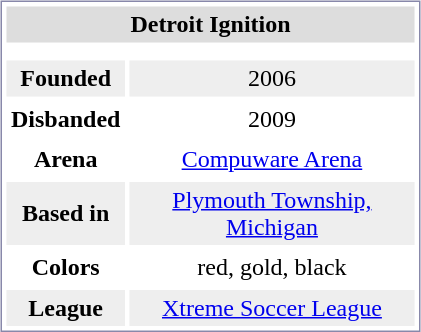<table style="margin:5px; border:1px solid #8888AA;" align=right cellpadding=3 cellspacing=3 width=280>
<tr align="center" bgcolor="#dddddd">
<td colspan=2><strong>Detroit Ignition</strong></td>
</tr>
<tr align="center">
<td colspan=2></td>
</tr>
<tr align="center" bgcolor="#eeeeee">
<td><strong>Founded</strong></td>
<td>2006</td>
</tr>
<tr align="center">
<td><strong>Disbanded</strong></td>
<td>2009</td>
</tr>
<tr align="center">
<td><strong>Arena</strong></td>
<td><a href='#'>Compuware Arena</a></td>
</tr>
<tr align="center" bgcolor="#eeeeee">
<td><strong>Based in</strong></td>
<td><a href='#'>Plymouth Township, Michigan</a></td>
</tr>
<tr align="center">
<td><strong>Colors</strong></td>
<td>red, gold, black</td>
</tr>
<tr align="center" bgcolor="#eeeeee">
<td><strong>League</strong></td>
<td><a href='#'>Xtreme Soccer League</a></td>
</tr>
</table>
